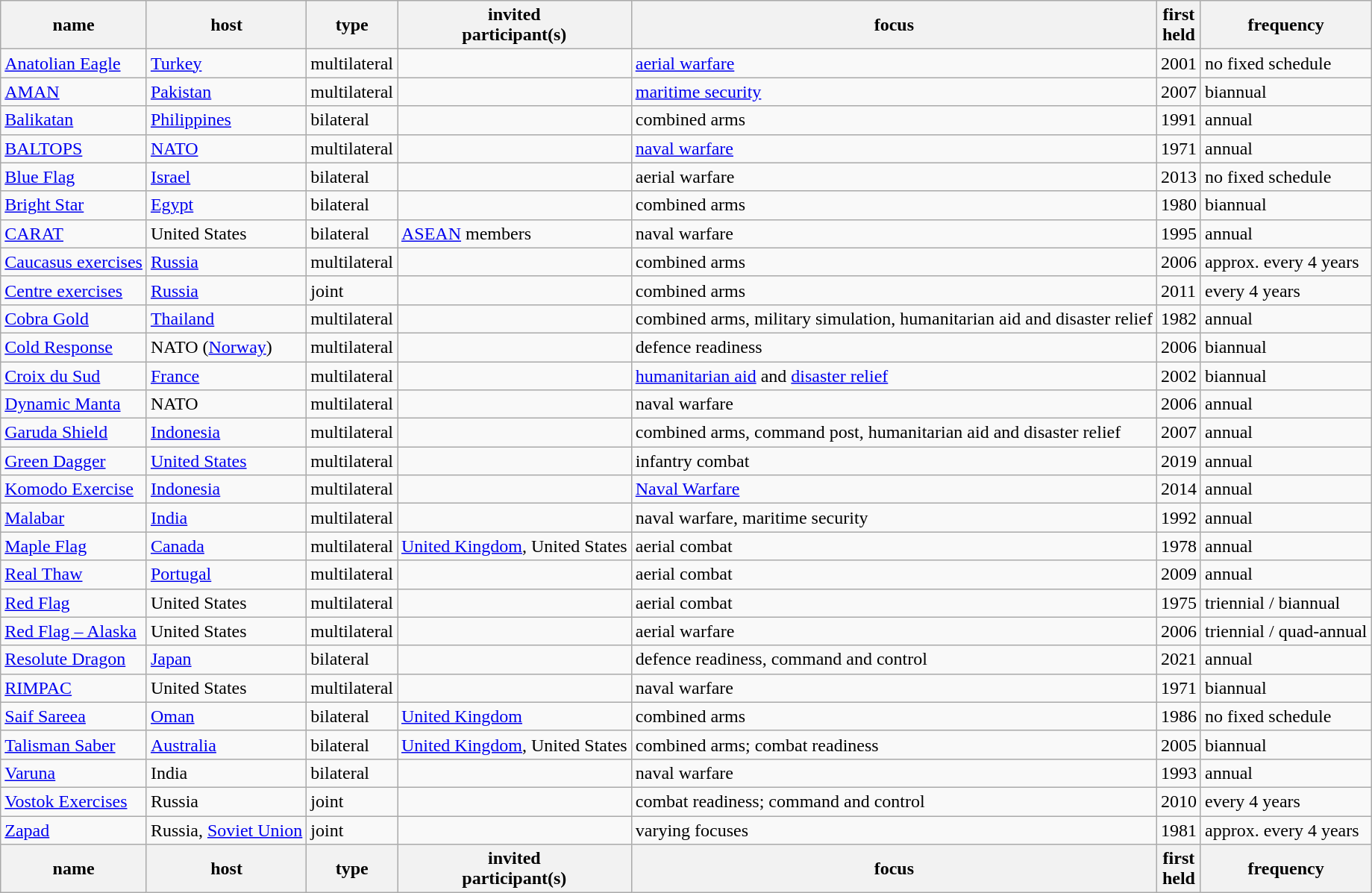<table class="wikitable sortable">
<tr>
<th>name</th>
<th>host</th>
<th>type</th>
<th>invited<br>participant(s)</th>
<th>focus</th>
<th>first<br>held</th>
<th>frequency</th>
</tr>
<tr>
<td><a href='#'>Anatolian Eagle</a></td>
<td><a href='#'>Turkey</a></td>
<td>multilateral</td>
<td></td>
<td><a href='#'>aerial warfare</a></td>
<td>2001</td>
<td>no fixed schedule</td>
</tr>
<tr>
<td><a href='#'>AMAN</a></td>
<td><a href='#'>Pakistan</a></td>
<td>multilateral</td>
<td></td>
<td><a href='#'>maritime security</a></td>
<td>2007</td>
<td>biannual</td>
</tr>
<tr>
<td><a href='#'>Balikatan</a></td>
<td><a href='#'>Philippines</a></td>
<td>bilateral</td>
<td></td>
<td>combined arms</td>
<td>1991</td>
<td>annual</td>
</tr>
<tr>
<td><a href='#'>BALTOPS</a></td>
<td><a href='#'>NATO</a></td>
<td>multilateral</td>
<td></td>
<td><a href='#'>naval warfare</a></td>
<td>1971</td>
<td>annual</td>
</tr>
<tr>
<td><a href='#'>Blue Flag</a></td>
<td><a href='#'>Israel</a></td>
<td>bilateral</td>
<td></td>
<td>aerial warfare</td>
<td>2013</td>
<td>no fixed schedule</td>
</tr>
<tr>
<td><a href='#'>Bright Star</a></td>
<td><a href='#'>Egypt</a></td>
<td>bilateral</td>
<td></td>
<td>combined arms</td>
<td>1980</td>
<td>biannual</td>
</tr>
<tr>
<td><a href='#'>CARAT</a></td>
<td>United States</td>
<td>bilateral</td>
<td><a href='#'>ASEAN</a> members</td>
<td>naval warfare</td>
<td>1995</td>
<td>annual</td>
</tr>
<tr>
<td><a href='#'>Caucasus exercises</a></td>
<td><a href='#'>Russia</a></td>
<td>multilateral</td>
<td></td>
<td>combined arms</td>
<td>2006</td>
<td>approx. every 4 years</td>
</tr>
<tr>
<td><a href='#'>Centre exercises</a></td>
<td><a href='#'>Russia</a></td>
<td>joint</td>
<td></td>
<td>combined arms</td>
<td>2011</td>
<td>every 4 years</td>
</tr>
<tr>
<td><a href='#'>Cobra Gold</a></td>
<td><a href='#'>Thailand</a></td>
<td>multilateral</td>
<td></td>
<td>combined arms, military simulation, humanitarian aid and disaster relief</td>
<td>1982</td>
<td>annual</td>
</tr>
<tr>
<td><a href='#'>Cold Response</a></td>
<td>NATO (<a href='#'>Norway</a>)</td>
<td>multilateral</td>
<td></td>
<td>defence readiness</td>
<td>2006</td>
<td>biannual</td>
</tr>
<tr>
<td><a href='#'>Croix du Sud</a></td>
<td><a href='#'>France</a></td>
<td>multilateral</td>
<td></td>
<td><a href='#'>humanitarian aid</a> and <a href='#'>disaster relief</a></td>
<td>2002</td>
<td>biannual</td>
</tr>
<tr>
<td><a href='#'>Dynamic Manta</a></td>
<td>NATO</td>
<td>multilateral</td>
<td></td>
<td>naval warfare</td>
<td>2006</td>
<td>annual</td>
</tr>
<tr>
<td><a href='#'>Garuda Shield</a></td>
<td><a href='#'>Indonesia</a></td>
<td>multilateral</td>
<td></td>
<td>combined arms, command post, humanitarian aid and disaster relief</td>
<td>2007</td>
<td>annual</td>
</tr>
<tr>
<td><a href='#'>Green Dagger</a></td>
<td><a href='#'>United States</a></td>
<td>multilateral</td>
<td></td>
<td>infantry combat</td>
<td>2019</td>
<td>annual</td>
</tr>
<tr>
<td><a href='#'>Komodo Exercise</a></td>
<td><a href='#'>Indonesia</a></td>
<td>multilateral</td>
<td></td>
<td><a href='#'>Naval Warfare</a></td>
<td>2014</td>
<td>annual</td>
</tr>
<tr>
<td><a href='#'>Malabar</a></td>
<td><a href='#'>India</a></td>
<td>multilateral</td>
<td></td>
<td>naval warfare, maritime security</td>
<td>1992</td>
<td>annual</td>
</tr>
<tr>
<td><a href='#'>Maple Flag</a></td>
<td><a href='#'>Canada</a></td>
<td>multilateral</td>
<td><a href='#'>United Kingdom</a>, United States</td>
<td>aerial combat</td>
<td>1978</td>
<td>annual</td>
</tr>
<tr>
<td><a href='#'>Real Thaw</a></td>
<td><a href='#'>Portugal</a></td>
<td>multilateral</td>
<td></td>
<td>aerial combat</td>
<td>2009</td>
<td>annual</td>
</tr>
<tr>
<td><a href='#'>Red Flag</a></td>
<td>United States</td>
<td>multilateral</td>
<td></td>
<td>aerial combat</td>
<td>1975</td>
<td>triennial / biannual</td>
</tr>
<tr>
<td><a href='#'>Red Flag – Alaska</a></td>
<td>United States</td>
<td>multilateral</td>
<td></td>
<td>aerial warfare</td>
<td>2006</td>
<td>triennial / quad-annual</td>
</tr>
<tr>
<td><a href='#'>Resolute Dragon</a></td>
<td><a href='#'>Japan</a></td>
<td>bilateral</td>
<td></td>
<td>defence readiness, command and control</td>
<td>2021</td>
<td>annual</td>
</tr>
<tr>
<td><a href='#'>RIMPAC</a></td>
<td>United States</td>
<td>multilateral</td>
<td></td>
<td>naval warfare</td>
<td>1971</td>
<td>biannual</td>
</tr>
<tr>
<td><a href='#'>Saif Sareea</a></td>
<td><a href='#'>Oman</a></td>
<td>bilateral</td>
<td><a href='#'>United Kingdom</a></td>
<td>combined arms</td>
<td>1986</td>
<td>no fixed schedule</td>
</tr>
<tr>
<td><a href='#'>Talisman Saber</a></td>
<td><a href='#'>Australia</a></td>
<td>bilateral</td>
<td><a href='#'>United Kingdom</a>, United States</td>
<td>combined arms; combat readiness</td>
<td>2005</td>
<td>biannual</td>
</tr>
<tr>
<td><a href='#'>Varuna</a></td>
<td>India</td>
<td>bilateral</td>
<td></td>
<td>naval warfare</td>
<td>1993</td>
<td>annual</td>
</tr>
<tr>
<td><a href='#'>Vostok Exercises</a></td>
<td>Russia</td>
<td>joint</td>
<td></td>
<td>combat readiness; command and control</td>
<td>2010</td>
<td>every 4 years</td>
</tr>
<tr>
<td><a href='#'>Zapad</a></td>
<td>Russia, <a href='#'>Soviet Union</a></td>
<td>joint</td>
<td></td>
<td>varying focuses</td>
<td>1981</td>
<td>approx. every 4 years</td>
</tr>
<tr>
<th>name</th>
<th>host</th>
<th>type</th>
<th>invited<br>participant(s)</th>
<th>focus</th>
<th>first<br>held</th>
<th>frequency</th>
</tr>
</table>
